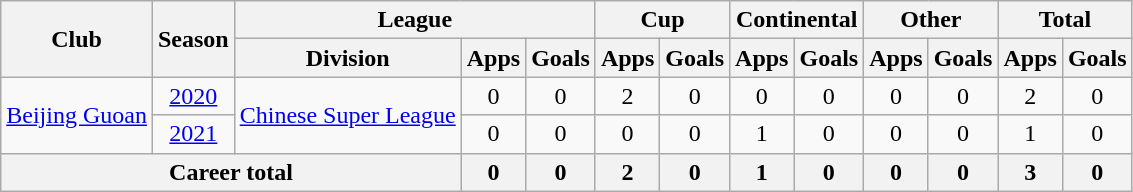<table class="wikitable" style="text-align: center">
<tr>
<th rowspan="2">Club</th>
<th rowspan="2">Season</th>
<th colspan="3">League</th>
<th colspan="2">Cup</th>
<th colspan="2">Continental</th>
<th colspan="2">Other</th>
<th colspan="2">Total</th>
</tr>
<tr>
<th>Division</th>
<th>Apps</th>
<th>Goals</th>
<th>Apps</th>
<th>Goals</th>
<th>Apps</th>
<th>Goals</th>
<th>Apps</th>
<th>Goals</th>
<th>Apps</th>
<th>Goals</th>
</tr>
<tr>
<td rowspan="2"><a href='#'>Beijing Guoan</a></td>
<td><a href='#'>2020</a></td>
<td rowspan="2"><a href='#'>Chinese Super League</a></td>
<td>0</td>
<td>0</td>
<td>2</td>
<td>0</td>
<td>0</td>
<td>0</td>
<td>0</td>
<td>0</td>
<td>2</td>
<td>0</td>
</tr>
<tr>
<td><a href='#'>2021</a></td>
<td>0</td>
<td>0</td>
<td>0</td>
<td>0</td>
<td>1</td>
<td>0</td>
<td>0</td>
<td>0</td>
<td>1</td>
<td>0</td>
</tr>
<tr>
<th colspan=3>Career total</th>
<th>0</th>
<th>0</th>
<th>2</th>
<th>0</th>
<th>1</th>
<th>0</th>
<th>0</th>
<th>0</th>
<th>3</th>
<th>0</th>
</tr>
</table>
